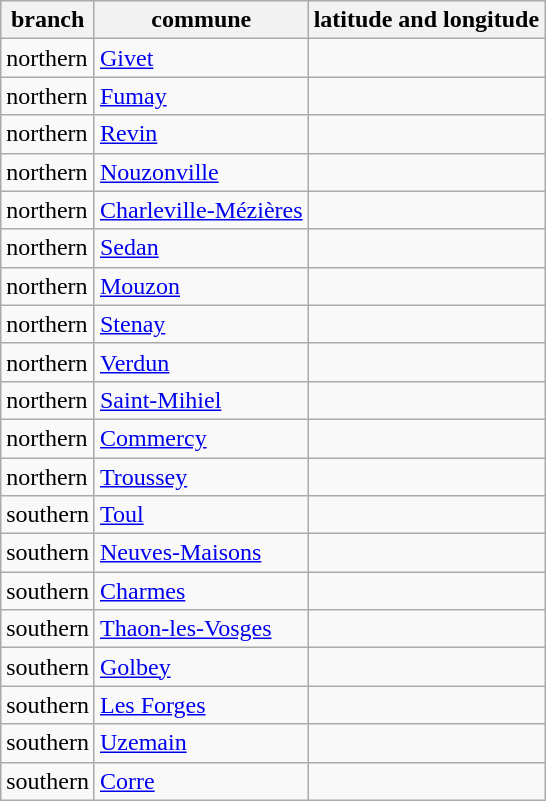<table class="wikitable">
<tr>
<th>branch</th>
<th>commune</th>
<th>latitude and longitude</th>
</tr>
<tr>
<td>northern</td>
<td><a href='#'>Givet</a></td>
<td></td>
</tr>
<tr>
<td>northern</td>
<td><a href='#'>Fumay</a></td>
<td></td>
</tr>
<tr>
<td>northern</td>
<td><a href='#'>Revin</a></td>
<td></td>
</tr>
<tr>
<td>northern</td>
<td><a href='#'>Nouzonville</a></td>
<td></td>
</tr>
<tr>
<td>northern</td>
<td><a href='#'>Charleville-Mézières</a></td>
<td></td>
</tr>
<tr>
<td>northern</td>
<td><a href='#'>Sedan</a></td>
<td></td>
</tr>
<tr>
<td>northern</td>
<td><a href='#'>Mouzon</a></td>
<td></td>
</tr>
<tr>
<td>northern</td>
<td><a href='#'>Stenay</a></td>
<td></td>
</tr>
<tr>
<td>northern</td>
<td><a href='#'>Verdun</a></td>
<td></td>
</tr>
<tr>
<td>northern</td>
<td><a href='#'>Saint-Mihiel</a></td>
<td></td>
</tr>
<tr>
<td>northern</td>
<td><a href='#'>Commercy</a></td>
<td></td>
</tr>
<tr>
<td>northern</td>
<td><a href='#'>Troussey</a></td>
<td></td>
</tr>
<tr>
<td>southern</td>
<td><a href='#'>Toul</a></td>
<td></td>
</tr>
<tr>
<td>southern</td>
<td><a href='#'>Neuves-Maisons</a></td>
<td></td>
</tr>
<tr>
<td>southern</td>
<td><a href='#'>Charmes</a></td>
<td></td>
</tr>
<tr>
<td>southern</td>
<td><a href='#'>Thaon-les-Vosges</a></td>
<td></td>
</tr>
<tr>
<td>southern</td>
<td><a href='#'>Golbey</a></td>
<td></td>
</tr>
<tr>
<td>southern</td>
<td><a href='#'>Les Forges</a></td>
<td></td>
</tr>
<tr>
<td>southern</td>
<td><a href='#'>Uzemain</a></td>
<td></td>
</tr>
<tr>
<td>southern</td>
<td><a href='#'>Corre</a></td>
<td></td>
</tr>
</table>
